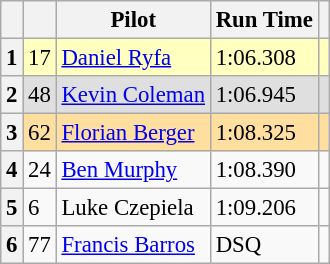<table class="wikitable" style="font-size: 95%;">
<tr>
<th></th>
<th></th>
<th>Pilot</th>
<th>Run Time</th>
<th></th>
</tr>
<tr>
<th>1</th>
<td style="background:#ffffbf;">17</td>
<td style="background:#ffffbf;"> <a href='#'>Daniel Ryfa</a></td>
<td style="background:#ffffbf;">1:06.308</td>
<td style="background:#ffffbf;"></td>
</tr>
<tr>
<th>2</th>
<td style="background:#dfdfdf;">48</td>
<td style="background:#dfdfdf;"> <a href='#'>Kevin Coleman</a></td>
<td style="background:#dfdfdf;">1:06.945</td>
<td style="background:#dfdfdf;"></td>
</tr>
<tr>
<th>3</th>
<td style="background:#ffdf9f;">62</td>
<td style="background:#ffdf9f;"> <a href='#'>Florian Berger</a></td>
<td style="background:#ffdf9f;">1:08.325</td>
<td style="background:#ffdf9f;"></td>
</tr>
<tr>
<th>4</th>
<td>24</td>
<td> <a href='#'>Ben Murphy</a></td>
<td>1:08.390</td>
<td></td>
</tr>
<tr>
<th>5</th>
<td>6</td>
<td> Luke Czepiela</td>
<td>1:09.206</td>
<td></td>
</tr>
<tr>
<th>6</th>
<td>77</td>
<td> <a href='#'>Francis Barros</a></td>
<td>DSQ</td>
<td></td>
</tr>
</table>
